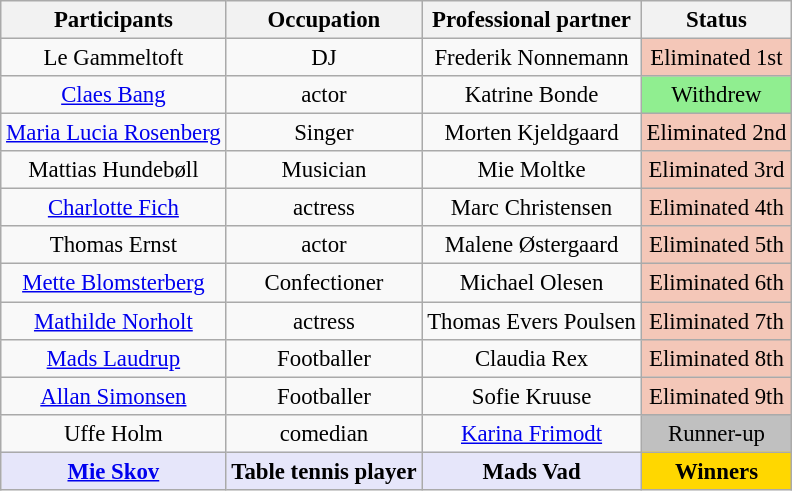<table class="wikitable sortable" align=center border="2" cellpadding="4" cellspacing="0" style="text-align:center; margin: 1em 1em 1em 0; font-size:95%">
<tr>
<th>Participants</th>
<th>Occupation</th>
<th>Professional partner</th>
<th>Status</th>
</tr>
<tr>
<td>Le Gammeltoft</td>
<td>DJ</td>
<td>Frederik Nonnemann</td>
<td style="background:#f4c7b8;">Eliminated 1st</td>
</tr>
<tr>
<td><a href='#'>Claes Bang</a></td>
<td>actor</td>
<td>Katrine Bonde</td>
<td style="background:lightgreen;">Withdrew</td>
</tr>
<tr>
<td><a href='#'>Maria Lucia Rosenberg</a></td>
<td>Singer</td>
<td>Morten Kjeldgaard</td>
<td style="background:#f4c7b8;">Eliminated 2nd</td>
</tr>
<tr>
<td>Mattias Hundebøll</td>
<td>Musician</td>
<td>Mie Moltke</td>
<td style="background:#f4c7b8;">Eliminated 3rd</td>
</tr>
<tr>
<td><a href='#'>Charlotte Fich</a></td>
<td>actress</td>
<td>Marc Christensen</td>
<td style="background:#f4c7b8;">Eliminated 4th</td>
</tr>
<tr>
<td>Thomas Ernst</td>
<td>actor</td>
<td>Malene Østergaard</td>
<td style="background:#f4c7b8;">Eliminated 5th</td>
</tr>
<tr>
<td><a href='#'>Mette Blomsterberg</a></td>
<td>Confectioner</td>
<td>Michael Olesen</td>
<td style="background:#f4c7b8;">Eliminated 6th</td>
</tr>
<tr>
<td><a href='#'>Mathilde Norholt</a></td>
<td>actress</td>
<td>Thomas Evers Poulsen</td>
<td style="background:#f4c7b8;">Eliminated 7th</td>
</tr>
<tr>
<td><a href='#'>Mads Laudrup</a></td>
<td>Footballer</td>
<td>Claudia Rex</td>
<td style="background:#f4c7b8;">Eliminated 8th</td>
</tr>
<tr>
<td><a href='#'>Allan Simonsen</a></td>
<td>Footballer</td>
<td>Sofie Kruuse</td>
<td style="background:#f4c7b8;">Eliminated 9th</td>
</tr>
<tr>
<td>Uffe Holm</td>
<td>comedian</td>
<td><a href='#'>Karina Frimodt</a></td>
<td bgcolor="silver">Runner-up</td>
</tr>
<tr>
<td bgcolor="lavender"><strong><a href='#'>Mie Skov</a></strong></td>
<td bgcolor="lavender"><strong>Table tennis player</strong></td>
<td bgcolor="lavender"><strong>Mads Vad</strong></td>
<td bgcolor="gold"><strong>Winners</strong></td>
</tr>
</table>
